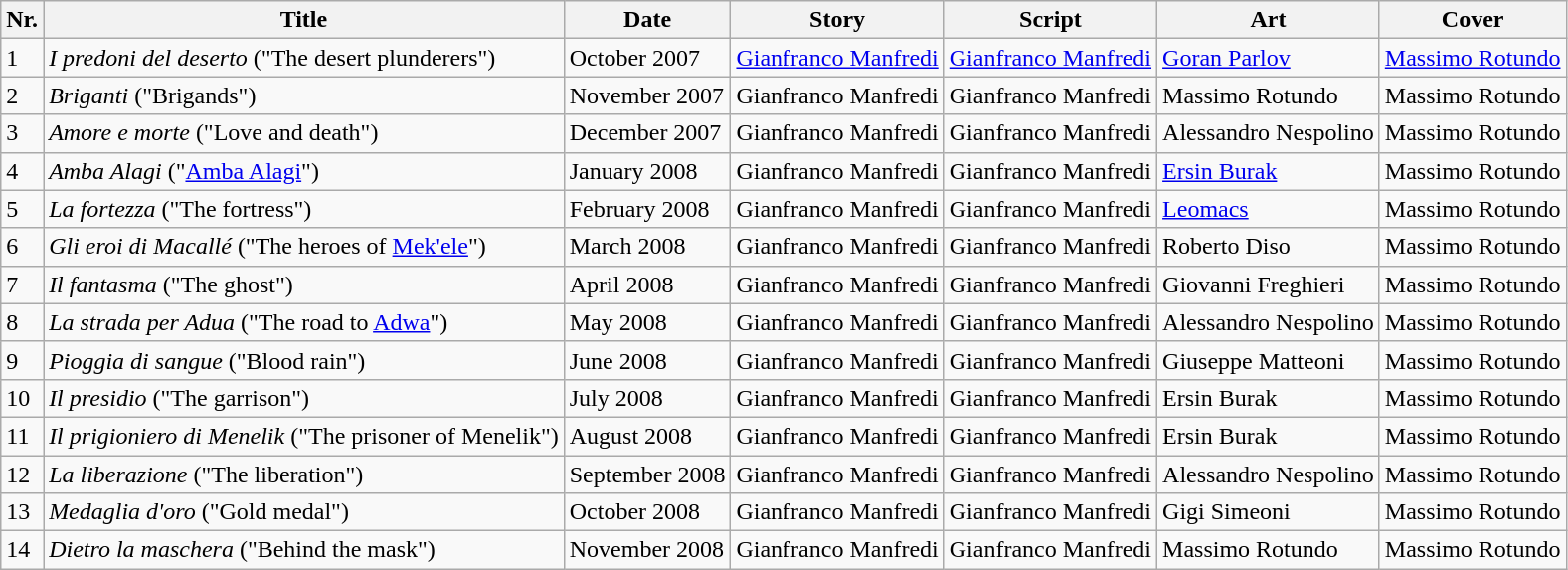<table class="wikitable">
<tr>
<th>Nr.</th>
<th>Title</th>
<th>Date</th>
<th>Story</th>
<th>Script</th>
<th>Art</th>
<th>Cover</th>
</tr>
<tr>
<td>1</td>
<td><em>I predoni del deserto</em> ("The desert plunderers")</td>
<td>October 2007</td>
<td><a href='#'>Gianfranco Manfredi</a></td>
<td><a href='#'>Gianfranco Manfredi</a></td>
<td><a href='#'>Goran Parlov</a></td>
<td><a href='#'>Massimo Rotundo</a></td>
</tr>
<tr>
<td>2</td>
<td><em>Briganti</em> ("Brigands")</td>
<td>November 2007</td>
<td>Gianfranco Manfredi</td>
<td>Gianfranco Manfredi</td>
<td>Massimo Rotundo</td>
<td>Massimo Rotundo</td>
</tr>
<tr>
<td>3</td>
<td><em>Amore e morte</em> ("Love and death")</td>
<td>December 2007</td>
<td>Gianfranco Manfredi</td>
<td>Gianfranco Manfredi</td>
<td>Alessandro Nespolino</td>
<td>Massimo Rotundo</td>
</tr>
<tr>
<td>4</td>
<td><em>Amba Alagi</em> ("<a href='#'>Amba Alagi</a>")</td>
<td>January 2008</td>
<td>Gianfranco Manfredi</td>
<td>Gianfranco Manfredi</td>
<td><a href='#'>Ersin Burak</a></td>
<td>Massimo Rotundo</td>
</tr>
<tr>
<td>5</td>
<td><em>La fortezza</em> ("The fortress")</td>
<td>February 2008</td>
<td>Gianfranco Manfredi</td>
<td>Gianfranco Manfredi</td>
<td><a href='#'>Leomacs</a></td>
<td>Massimo Rotundo</td>
</tr>
<tr>
<td>6</td>
<td><em>Gli eroi di Macallé</em> ("The heroes of <a href='#'>Mek'ele</a>")</td>
<td>March 2008</td>
<td>Gianfranco Manfredi</td>
<td>Gianfranco Manfredi</td>
<td>Roberto Diso</td>
<td>Massimo Rotundo</td>
</tr>
<tr>
<td>7</td>
<td><em>Il fantasma</em> ("The ghost")</td>
<td>April 2008</td>
<td>Gianfranco Manfredi</td>
<td>Gianfranco Manfredi</td>
<td>Giovanni Freghieri</td>
<td>Massimo Rotundo</td>
</tr>
<tr>
<td>8</td>
<td><em>La strada per Adua</em> ("The road to <a href='#'>Adwa</a>")</td>
<td>May 2008</td>
<td>Gianfranco Manfredi</td>
<td>Gianfranco Manfredi</td>
<td>Alessandro Nespolino</td>
<td>Massimo Rotundo</td>
</tr>
<tr>
<td>9</td>
<td><em>Pioggia di sangue</em> ("Blood rain")</td>
<td>June 2008</td>
<td>Gianfranco Manfredi</td>
<td>Gianfranco Manfredi</td>
<td>Giuseppe Matteoni</td>
<td>Massimo Rotundo</td>
</tr>
<tr>
<td>10</td>
<td><em>Il presidio</em> ("The garrison")</td>
<td>July 2008</td>
<td>Gianfranco Manfredi</td>
<td>Gianfranco Manfredi</td>
<td>Ersin Burak</td>
<td>Massimo Rotundo</td>
</tr>
<tr>
<td>11</td>
<td><em>Il prigioniero di Menelik</em> ("The prisoner of Menelik")</td>
<td>August 2008</td>
<td>Gianfranco Manfredi</td>
<td>Gianfranco Manfredi</td>
<td>Ersin Burak</td>
<td>Massimo Rotundo</td>
</tr>
<tr>
<td>12</td>
<td><em>La liberazione</em> ("The liberation")</td>
<td>September 2008</td>
<td>Gianfranco Manfredi</td>
<td>Gianfranco Manfredi</td>
<td>Alessandro Nespolino</td>
<td>Massimo Rotundo</td>
</tr>
<tr>
<td>13</td>
<td><em>Medaglia d'oro</em> ("Gold medal")</td>
<td>October 2008</td>
<td>Gianfranco Manfredi</td>
<td>Gianfranco Manfredi</td>
<td>Gigi Simeoni</td>
<td>Massimo Rotundo</td>
</tr>
<tr>
<td>14</td>
<td><em>Dietro la maschera</em> ("Behind the mask")</td>
<td>November 2008</td>
<td>Gianfranco Manfredi</td>
<td>Gianfranco Manfredi</td>
<td>Massimo Rotundo</td>
<td>Massimo Rotundo</td>
</tr>
</table>
